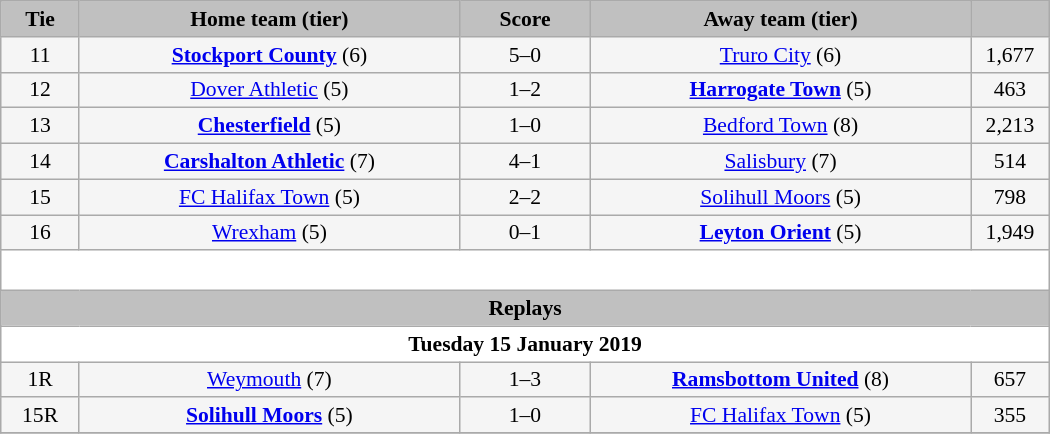<table class="wikitable" style="width: 700px; background:WhiteSmoke; text-align:center; font-size:90%">
<tr>
<td scope="col" style="width:  7.50%; background:silver;"><strong>Tie</strong></td>
<td scope="col" style="width: 36.25%; background:silver;"><strong>Home team (tier)</strong></td>
<td scope="col" style="width: 12.50%; background:silver;"><strong>Score</strong></td>
<td scope="col" style="width: 36.25%; background:silver;"><strong>Away team (tier)</strong></td>
<td scope="col" style="width:  7.50%; background:silver;"><strong></strong></td>
</tr>
<tr>
<td>11</td>
<td><strong><a href='#'>Stockport County</a></strong> (6)</td>
<td>5–0</td>
<td><a href='#'>Truro City</a> (6)</td>
<td>1,677</td>
</tr>
<tr>
<td>12</td>
<td><a href='#'>Dover Athletic</a> (5)</td>
<td>1–2</td>
<td><strong><a href='#'>Harrogate Town</a></strong> (5)</td>
<td>463</td>
</tr>
<tr>
<td>13</td>
<td><strong><a href='#'>Chesterfield</a></strong> (5)</td>
<td>1–0</td>
<td><a href='#'>Bedford Town</a> (8)</td>
<td>2,213</td>
</tr>
<tr>
<td>14</td>
<td><strong><a href='#'>Carshalton Athletic</a></strong> (7)</td>
<td>4–1</td>
<td><a href='#'>Salisbury</a> (7)</td>
<td>514</td>
</tr>
<tr>
<td>15</td>
<td><a href='#'>FC Halifax Town</a> (5)</td>
<td>2–2</td>
<td><a href='#'>Solihull Moors</a> (5)</td>
<td>798</td>
</tr>
<tr>
<td>16</td>
<td><a href='#'>Wrexham</a> (5)</td>
<td>0–1</td>
<td><strong><a href='#'>Leyton Orient</a></strong> (5)</td>
<td>1,949</td>
</tr>
<tr>
<td colspan="5" style="height: 20px; background:White;"></td>
</tr>
<tr>
<td colspan="5" style= background:Silver><strong>Replays</strong></td>
</tr>
<tr>
<td colspan="5" style= background:White><strong>Tuesday 15 January 2019</strong></td>
</tr>
<tr>
<td>1R</td>
<td><a href='#'>Weymouth</a> (7)</td>
<td>1–3</td>
<td><strong><a href='#'>Ramsbottom United</a></strong> (8)</td>
<td>657</td>
</tr>
<tr>
<td>15R</td>
<td><strong><a href='#'>Solihull Moors</a></strong> (5)</td>
<td>1–0</td>
<td><a href='#'>FC Halifax Town</a> (5)</td>
<td>355</td>
</tr>
<tr>
</tr>
</table>
